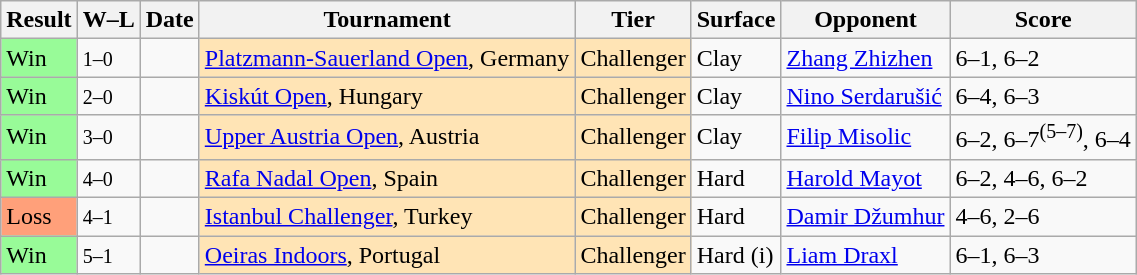<table class="sortable wikitable">
<tr>
<th>Result</th>
<th class="unsortable">W–L</th>
<th>Date</th>
<th>Tournament</th>
<th>Tier</th>
<th>Surface</th>
<th>Opponent</th>
<th class="unsortable">Score</th>
</tr>
<tr>
<td bgcolor=98fb98>Win</td>
<td><small>1–0</small></td>
<td><a href='#'></a></td>
<td style="background:moccasin;"><a href='#'>Platzmann-Sauerland Open</a>, Germany</td>
<td style="background:moccasin;">Challenger</td>
<td>Clay</td>
<td> <a href='#'>Zhang Zhizhen</a></td>
<td>6–1, 6–2</td>
</tr>
<tr>
<td bgcolor=98fb98>Win</td>
<td><small>2–0</small></td>
<td><a href='#'></a></td>
<td style="background:moccasin;"><a href='#'>Kiskút Open</a>, Hungary</td>
<td style="background:moccasin;">Challenger</td>
<td>Clay</td>
<td> <a href='#'>Nino Serdarušić</a></td>
<td>6–4, 6–3</td>
</tr>
<tr>
<td bgcolor=98fb98>Win</td>
<td><small>3–0</small></td>
<td><a href='#'></a></td>
<td style="background:moccasin;"><a href='#'>Upper Austria Open</a>, Austria</td>
<td style="background:moccasin;">Challenger</td>
<td>Clay</td>
<td> <a href='#'>Filip Misolic</a></td>
<td>6–2, 6–7<sup>(5–7)</sup>, 6–4</td>
</tr>
<tr>
<td bgcolor=98fb98>Win</td>
<td><small>4–0</small></td>
<td><a href='#'></a></td>
<td style="background:moccasin;"><a href='#'>Rafa Nadal Open</a>, Spain</td>
<td style="background:moccasin;">Challenger</td>
<td>Hard</td>
<td> <a href='#'>Harold Mayot</a></td>
<td>6–2, 4–6, 6–2</td>
</tr>
<tr>
<td bgcolor=ffa07a>Loss</td>
<td><small>4–1</small></td>
<td><a href='#'></a></td>
<td style="background:moccasin;"><a href='#'>Istanbul Challenger</a>, Turkey</td>
<td style="background:moccasin;">Challenger</td>
<td>Hard</td>
<td> <a href='#'>Damir Džumhur</a></td>
<td>4–6, 2–6</td>
</tr>
<tr>
<td bgcolor=98fb98>Win</td>
<td><small>5–1</small></td>
<td><a href='#'></a></td>
<td style="background:moccasin;"><a href='#'>Oeiras Indoors</a>, Portugal</td>
<td style="background:moccasin;">Challenger</td>
<td>Hard (i)</td>
<td> <a href='#'>Liam Draxl</a></td>
<td>6–1, 6–3</td>
</tr>
</table>
